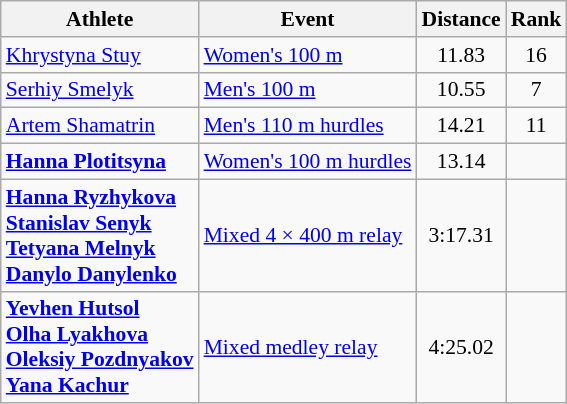<table class="wikitable" style="text-align:center; font-size:90%">
<tr>
<th>Athlete</th>
<th>Event</th>
<th>Distance</th>
<th>Rank</th>
</tr>
<tr>
<td align=left><a href='#'>Khrystyna Stuy</a></td>
<td align=left><a href='#'>Women's 100 m</a></td>
<td>11.83</td>
<td>16</td>
</tr>
<tr>
<td align=left><a href='#'>Serhiy Smelyk</a></td>
<td align=left><a href='#'>Men's 100 m</a></td>
<td>10.55</td>
<td>7</td>
</tr>
<tr>
<td align=left><a href='#'>Artem Shamatrin</a></td>
<td align=left><a href='#'>Men's 110 m hurdles</a></td>
<td>14.21</td>
<td>11</td>
</tr>
<tr>
<td align=left><strong><a href='#'>Hanna Plotitsyna</a></strong></td>
<td align=left><a href='#'>Women's 100 m hurdles</a></td>
<td>13.14</td>
<td></td>
</tr>
<tr>
<td align=left><strong><a href='#'>Hanna Ryzhykova</a><br><a href='#'>Stanislav Senyk</a><br><a href='#'>Tetyana Melnyk</a><br><a href='#'>Danylo Danylenko</a></strong></td>
<td align=left><a href='#'>Mixed 4 × 400 m relay</a></td>
<td>3:17.31</td>
<td></td>
</tr>
<tr>
<td align=left><strong><a href='#'>Yevhen Hutsol</a><br><a href='#'>Olha Lyakhova</a><br><a href='#'>Oleksiy Pozdnyakov</a><br><a href='#'>Yana Kachur</a></strong></td>
<td align=left><a href='#'>Mixed medley relay</a></td>
<td>4:25.02</td>
<td></td>
</tr>
</table>
